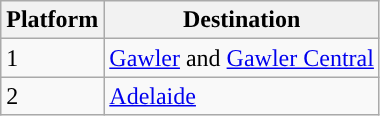<table class="wikitable">
<tr>
<th>Platform</th>
<th>Destination</th>
</tr>
<tr>
<td style="background:#"><span>1</span></td>
<td><a href='#'>Gawler</a> and <a href='#'>Gawler Central</a></td>
</tr>
<tr>
<td style="background:#"><span>2</span></td>
<td><a href='#'>Adelaide</a></td>
</tr>
</table>
